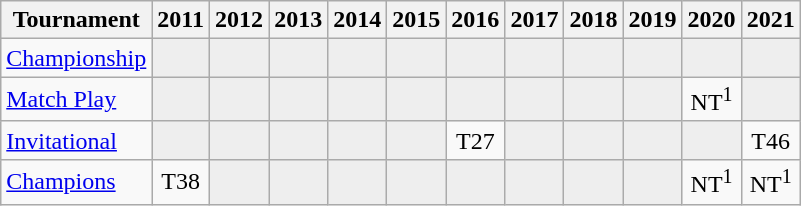<table class="wikitable" style="text-align:center;">
<tr>
<th>Tournament</th>
<th>2011</th>
<th>2012</th>
<th>2013</th>
<th>2014</th>
<th>2015</th>
<th>2016</th>
<th>2017</th>
<th>2018</th>
<th>2019</th>
<th>2020</th>
<th>2021</th>
</tr>
<tr>
<td align="left"><a href='#'>Championship</a></td>
<td style="background:#eeeeee;"></td>
<td style="background:#eeeeee;"></td>
<td style="background:#eeeeee;"></td>
<td style="background:#eeeeee;"></td>
<td style="background:#eeeeee;"></td>
<td style="background:#eeeeee;"></td>
<td style="background:#eeeeee;"></td>
<td style="background:#eeeeee;"></td>
<td style="background:#eeeeee;"></td>
<td style="background:#eeeeee;"></td>
<td style="background:#eeeeee;"></td>
</tr>
<tr>
<td align="left"><a href='#'>Match Play</a></td>
<td style="background:#eeeeee;"></td>
<td style="background:#eeeeee;"></td>
<td style="background:#eeeeee;"></td>
<td style="background:#eeeeee;"></td>
<td style="background:#eeeeee;"></td>
<td style="background:#eeeeee;"></td>
<td style="background:#eeeeee;"></td>
<td style="background:#eeeeee;"></td>
<td style="background:#eeeeee;"></td>
<td>NT<sup>1</sup></td>
<td style="background:#eeeeee;"></td>
</tr>
<tr>
<td align="left"><a href='#'>Invitational</a></td>
<td style="background:#eeeeee;"></td>
<td style="background:#eeeeee;"></td>
<td style="background:#eeeeee;"></td>
<td style="background:#eeeeee;"></td>
<td style="background:#eeeeee;"></td>
<td>T27</td>
<td style="background:#eeeeee;"></td>
<td style="background:#eeeeee;"></td>
<td style="background:#eeeeee;"></td>
<td style="background:#eeeeee;"></td>
<td>T46</td>
</tr>
<tr>
<td align="left"><a href='#'>Champions</a></td>
<td>T38</td>
<td style="background:#eeeeee;"></td>
<td style="background:#eeeeee;"></td>
<td style="background:#eeeeee;"></td>
<td style="background:#eeeeee;"></td>
<td style="background:#eeeeee;"></td>
<td style="background:#eeeeee;"></td>
<td style="background:#eeeeee;"></td>
<td style="background:#eeeeee;"></td>
<td>NT<sup>1</sup></td>
<td>NT<sup>1</sup></td>
</tr>
</table>
